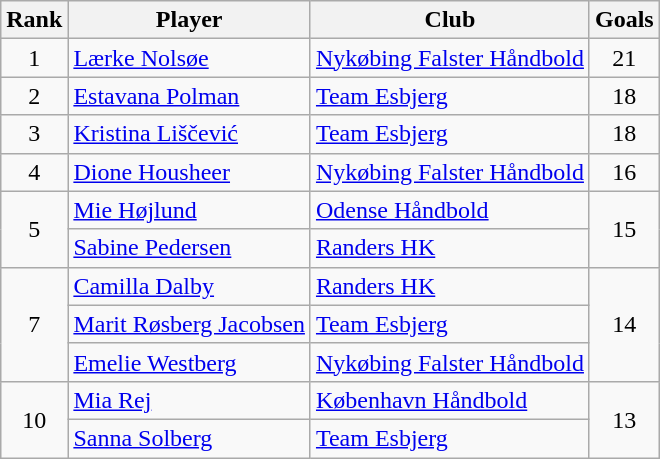<table class="wikitable sortable" style="text-align:center">
<tr>
<th>Rank</th>
<th>Player</th>
<th>Club</th>
<th>Goals</th>
</tr>
<tr>
<td>1</td>
<td align="left"> <a href='#'>Lærke Nolsøe</a></td>
<td align="left"><a href='#'>Nykøbing Falster Håndbold</a></td>
<td>21</td>
</tr>
<tr>
<td>2</td>
<td align="left"> <a href='#'>Estavana Polman</a></td>
<td align="left"><a href='#'>Team Esbjerg</a></td>
<td>18</td>
</tr>
<tr>
<td>3</td>
<td align="left"> <a href='#'>Kristina Liščević</a></td>
<td align="left"><a href='#'>Team Esbjerg</a></td>
<td>18</td>
</tr>
<tr>
<td>4</td>
<td align="left"> <a href='#'>Dione Housheer</a></td>
<td align="left"><a href='#'>Nykøbing Falster Håndbold</a></td>
<td>16</td>
</tr>
<tr>
<td rowspan=2>5</td>
<td align="left"> <a href='#'>Mie Højlund</a></td>
<td align="left"><a href='#'>Odense Håndbold</a></td>
<td rowspan=2>15</td>
</tr>
<tr>
<td align="left"> <a href='#'>Sabine Pedersen</a></td>
<td align="left"><a href='#'>Randers HK</a></td>
</tr>
<tr>
<td rowspan=3>7</td>
<td align="left"> <a href='#'>Camilla Dalby</a></td>
<td align="left"><a href='#'>Randers HK</a></td>
<td rowspan=3>14</td>
</tr>
<tr>
<td align="left"> <a href='#'>Marit Røsberg Jacobsen</a></td>
<td align="left"><a href='#'>Team Esbjerg</a></td>
</tr>
<tr>
<td align="left"> <a href='#'>Emelie Westberg</a></td>
<td align="left"><a href='#'>Nykøbing Falster Håndbold</a></td>
</tr>
<tr>
<td rowspan=2>10</td>
<td align="left"> <a href='#'>Mia Rej</a></td>
<td align="left"><a href='#'>København Håndbold</a></td>
<td rowspan=2>13</td>
</tr>
<tr>
<td align="left"> <a href='#'>Sanna Solberg</a></td>
<td align="left"><a href='#'>Team Esbjerg</a></td>
</tr>
</table>
